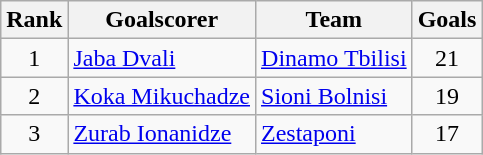<table class="wikitable">
<tr>
<th>Rank</th>
<th>Goalscorer</th>
<th>Team</th>
<th>Goals</th>
</tr>
<tr>
<td align="center">1</td>
<td> <a href='#'>Jaba Dvali</a></td>
<td><a href='#'>Dinamo Tbilisi</a></td>
<td align="center">21</td>
</tr>
<tr>
<td align="center">2</td>
<td> <a href='#'>Koka Mikuchadze</a></td>
<td><a href='#'>Sioni Bolnisi</a></td>
<td align="center">19</td>
</tr>
<tr>
<td align="center">3</td>
<td> <a href='#'>Zurab Ionanidze</a></td>
<td><a href='#'>Zestaponi</a></td>
<td align="center">17</td>
</tr>
</table>
